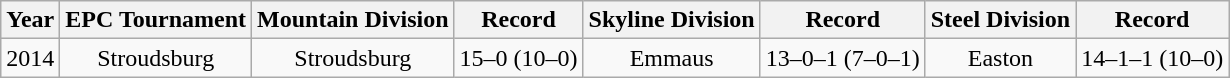<table class="wikitable" style="text-align:center">
<tr>
<th>Year</th>
<th>EPC Tournament</th>
<th>Mountain Division</th>
<th>Record</th>
<th>Skyline Division</th>
<th>Record</th>
<th>Steel Division</th>
<th>Record</th>
</tr>
<tr>
<td>2014</td>
<td>Stroudsburg</td>
<td>Stroudsburg</td>
<td>15–0 (10–0)</td>
<td>Emmaus</td>
<td>13–0–1 (7–0–1)</td>
<td>Easton</td>
<td>14–1–1 (10–0)</td>
</tr>
</table>
